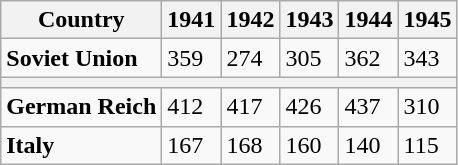<table class="wikitable sortable">
<tr>
<th>Country</th>
<th>1941</th>
<th>1942</th>
<th>1943</th>
<th>1944</th>
<th>1945</th>
</tr>
<tr>
<td><strong>Soviet Union</strong></td>
<td>359</td>
<td>274</td>
<td>305</td>
<td>362</td>
<td>343</td>
</tr>
<tr>
<th colspan="6"></th>
</tr>
<tr>
<td><strong>German Reich</strong></td>
<td>412</td>
<td>417</td>
<td>426</td>
<td>437</td>
<td>310</td>
</tr>
<tr>
<td><strong>Italy</strong></td>
<td>167</td>
<td>168</td>
<td>160</td>
<td>140</td>
<td>115</td>
</tr>
</table>
